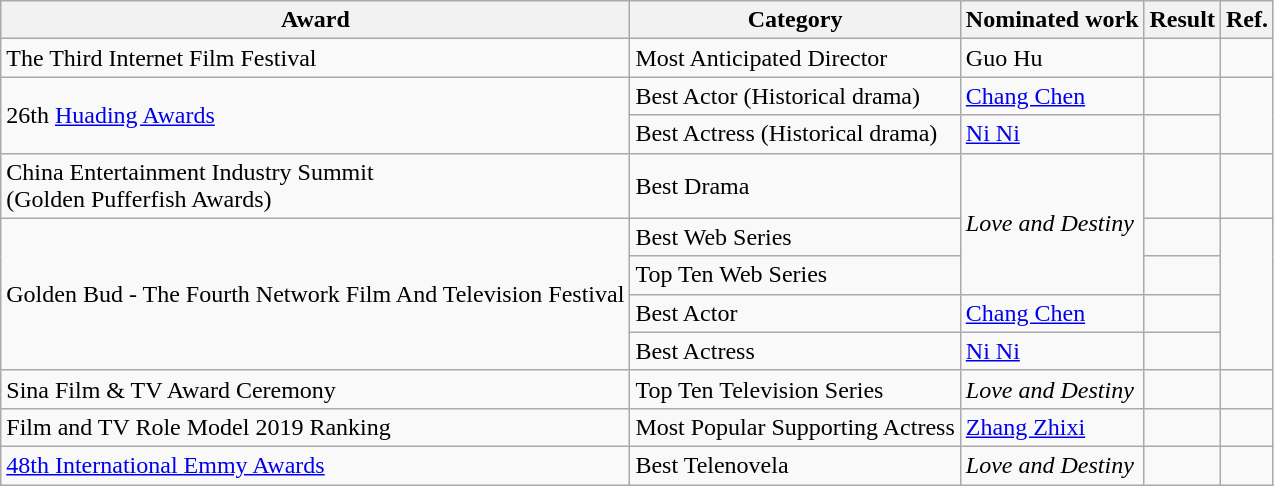<table class="wikitable">
<tr>
<th>Award</th>
<th>Category</th>
<th>Nominated work</th>
<th>Result</th>
<th>Ref.</th>
</tr>
<tr>
<td>The Third Internet Film Festival</td>
<td>Most Anticipated Director</td>
<td>Guo Hu</td>
<td></td>
<td></td>
</tr>
<tr>
<td rowspan=2>26th <a href='#'>Huading Awards</a></td>
<td>Best Actor (Historical drama)</td>
<td><a href='#'>Chang Chen</a></td>
<td></td>
<td rowspan=2></td>
</tr>
<tr>
<td>Best Actress (Historical drama)</td>
<td><a href='#'>Ni Ni</a></td>
<td></td>
</tr>
<tr>
<td>China Entertainment Industry Summit <br> (Golden Pufferfish Awards)</td>
<td>Best Drama</td>
<td rowspan=3><em>Love and Destiny</em></td>
<td></td>
<td></td>
</tr>
<tr>
<td rowspan=4>Golden Bud - The Fourth Network Film And Television Festival</td>
<td>Best Web Series</td>
<td></td>
<td rowspan=4></td>
</tr>
<tr>
<td>Top Ten Web Series</td>
<td></td>
</tr>
<tr>
<td>Best Actor</td>
<td><a href='#'>Chang Chen</a></td>
<td></td>
</tr>
<tr>
<td>Best Actress</td>
<td><a href='#'>Ni Ni</a></td>
<td></td>
</tr>
<tr>
<td>Sina Film & TV Award Ceremony</td>
<td>Top Ten Television Series</td>
<td><em>Love and Destiny</em></td>
<td></td>
<td></td>
</tr>
<tr>
<td>Film and TV Role Model 2019 Ranking</td>
<td>Most Popular Supporting Actress</td>
<td><a href='#'>Zhang Zhixi</a></td>
<td></td>
<td></td>
</tr>
<tr>
<td><a href='#'>48th International Emmy Awards</a></td>
<td>Best Telenovela</td>
<td><em>Love and Destiny</em></td>
<td></td>
<td></td>
</tr>
</table>
